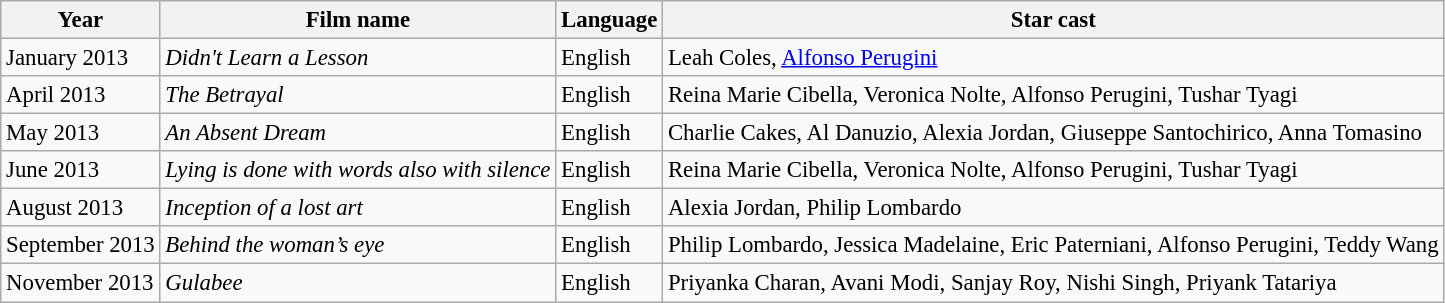<table class="wikitable" style="font-size: 95%;">
<tr>
<th>Year</th>
<th>Film name</th>
<th>Language</th>
<th>Star cast</th>
</tr>
<tr>
<td>January 2013</td>
<td><em>Didn't Learn a Lesson</em></td>
<td>English</td>
<td>Leah Coles, <a href='#'>Alfonso Perugini</a></td>
</tr>
<tr>
<td>April 2013</td>
<td><em>The Betrayal</em></td>
<td>English</td>
<td>Reina Marie Cibella, Veronica Nolte, Alfonso Perugini, Tushar Tyagi</td>
</tr>
<tr>
<td>May 2013</td>
<td><em>An Absent Dream</em></td>
<td>English</td>
<td>Charlie Cakes, Al Danuzio, Alexia Jordan, Giuseppe Santochirico, Anna Tomasino</td>
</tr>
<tr>
<td>June 2013</td>
<td><em>Lying is done with words also with silence</em></td>
<td>English</td>
<td>Reina Marie Cibella, Veronica Nolte, Alfonso Perugini, Tushar Tyagi</td>
</tr>
<tr>
<td>August 2013</td>
<td><em>Inception of a lost art</em></td>
<td>English</td>
<td>Alexia Jordan, Philip Lombardo</td>
</tr>
<tr>
<td>September 2013</td>
<td><em>Behind the woman’s eye</em></td>
<td>English</td>
<td>Philip Lombardo, Jessica Madelaine, Eric Paterniani, Alfonso Perugini, Teddy Wang</td>
</tr>
<tr>
<td>November 2013</td>
<td><em>Gulabee</em></td>
<td>English</td>
<td>Priyanka Charan, Avani Modi, Sanjay Roy, Nishi Singh, Priyank Tatariya</td>
</tr>
</table>
